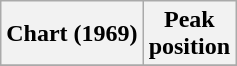<table class="wikitable sortable plainrowheaders" style="text-align:center">
<tr>
<th scope="col">Chart (1969)</th>
<th scope="col">Peak<br>position</th>
</tr>
<tr>
</tr>
</table>
